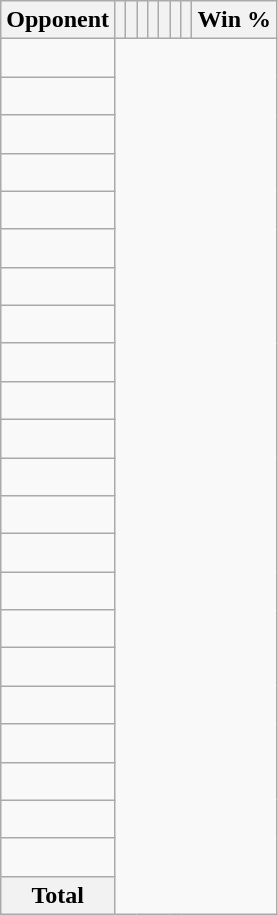<table class="wikitable sortable collapsible collapsed" style="text-align: center;">
<tr>
<th>Opponent</th>
<th></th>
<th></th>
<th></th>
<th></th>
<th></th>
<th></th>
<th></th>
<th>Win %</th>
</tr>
<tr>
<td align="left"><br></td>
</tr>
<tr>
<td align="left"><br></td>
</tr>
<tr>
<td align="left"><br></td>
</tr>
<tr>
<td align="left"><br></td>
</tr>
<tr>
<td align="left"><br></td>
</tr>
<tr>
<td align="left"><br></td>
</tr>
<tr>
<td align="left"><br></td>
</tr>
<tr>
<td align="left"><br></td>
</tr>
<tr>
<td align="left"><br></td>
</tr>
<tr>
<td align="left"><br></td>
</tr>
<tr>
<td align="left"><br></td>
</tr>
<tr>
<td align="left"><br></td>
</tr>
<tr>
<td align="left"><br></td>
</tr>
<tr>
<td align="left"><br></td>
</tr>
<tr>
<td align="left"><br></td>
</tr>
<tr>
<td align="left"><br></td>
</tr>
<tr>
<td align="left"><br></td>
</tr>
<tr>
<td align="left"><br></td>
</tr>
<tr>
<td align="left"><br></td>
</tr>
<tr>
<td align="left"><br></td>
</tr>
<tr>
<td align="left"><br></td>
</tr>
<tr>
<td align="left"><br></td>
</tr>
<tr class="sortbottom">
<th>Total<br></th>
</tr>
</table>
